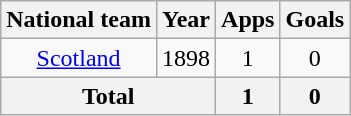<table class=wikitable style="text-align: center">
<tr>
<th>National team</th>
<th>Year</th>
<th>Apps</th>
<th>Goals</th>
</tr>
<tr>
<td><a href='#'>Scotland</a></td>
<td>1898</td>
<td>1</td>
<td>0</td>
</tr>
<tr>
<th colspan=2>Total</th>
<th>1</th>
<th>0</th>
</tr>
</table>
